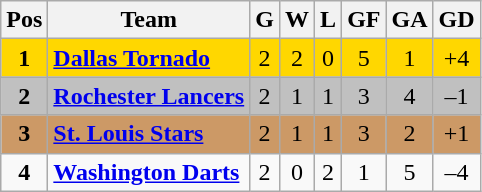<table class="wikitable sortable">
<tr>
<th>Pos</th>
<th>Team</th>
<th>G</th>
<th>W</th>
<th>L</th>
<th>GF</th>
<th>GA</th>
<th>GD</th>
</tr>
<tr bgcolor=gold>
<td align=center><strong>1</strong></td>
<td><strong><a href='#'>Dallas Tornado</a></strong></td>
<td align=center>2</td>
<td align=center>2</td>
<td align=center>0</td>
<td align=center>5</td>
<td align=center>1</td>
<td align=center>+4</td>
</tr>
<tr bgcolor=silver>
<td align=center><strong>2</strong></td>
<td><strong><a href='#'>Rochester Lancers</a></strong></td>
<td align=center>2</td>
<td align=center>1</td>
<td align=center>1</td>
<td align=center>3</td>
<td align=center>4</td>
<td align=center>–1</td>
</tr>
<tr bgcolor=#c96>
<td align=center><strong>3</strong></td>
<td><strong><a href='#'>St. Louis Stars</a></strong></td>
<td align=center>2</td>
<td align=center>1</td>
<td align=center>1</td>
<td align=center>3</td>
<td align=center>2</td>
<td align=center>+1</td>
</tr>
<tr>
<td align=center><strong>4</strong></td>
<td><strong><a href='#'>Washington Darts</a></strong></td>
<td align=center>2</td>
<td align=center>0</td>
<td align=center>2</td>
<td align=center>1</td>
<td align=center>5</td>
<td align=center>–4</td>
</tr>
</table>
